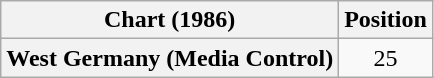<table class="wikitable plainrowheaders" style="text-align:center">
<tr>
<th>Chart (1986)</th>
<th>Position</th>
</tr>
<tr>
<th scope="row">West Germany (Media Control)</th>
<td>25</td>
</tr>
</table>
